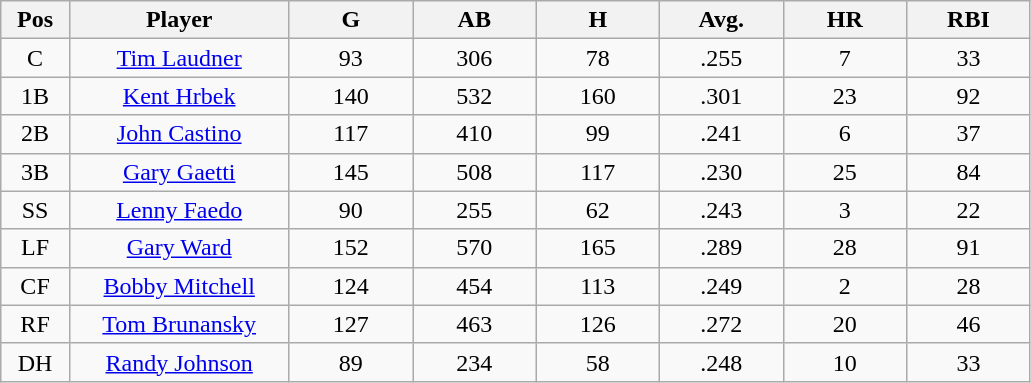<table class="wikitable sortable">
<tr>
<th bgcolor="#DDDDFF" width="5%">Pos</th>
<th bgcolor="#DDDDFF" width="16%">Player</th>
<th bgcolor="#DDDDFF" width="9%">G</th>
<th bgcolor="#DDDDFF" width="9%">AB</th>
<th bgcolor="#DDDDFF" width="9%">H</th>
<th bgcolor="#DDDDFF" width="9%">Avg.</th>
<th bgcolor="#DDDDFF" width="9%">HR</th>
<th bgcolor="#DDDDFF" width="9%">RBI</th>
</tr>
<tr align="center">
<td>C</td>
<td><a href='#'>Tim Laudner</a></td>
<td>93</td>
<td>306</td>
<td>78</td>
<td>.255</td>
<td>7</td>
<td>33</td>
</tr>
<tr align=center>
<td>1B</td>
<td><a href='#'>Kent Hrbek</a></td>
<td>140</td>
<td>532</td>
<td>160</td>
<td>.301</td>
<td>23</td>
<td>92</td>
</tr>
<tr align="center">
<td>2B</td>
<td><a href='#'>John Castino</a></td>
<td>117</td>
<td>410</td>
<td>99</td>
<td>.241</td>
<td>6</td>
<td>37</td>
</tr>
<tr align=center>
<td>3B</td>
<td><a href='#'>Gary Gaetti</a></td>
<td>145</td>
<td>508</td>
<td>117</td>
<td>.230</td>
<td>25</td>
<td>84</td>
</tr>
<tr align="center">
<td>SS</td>
<td><a href='#'>Lenny Faedo</a></td>
<td>90</td>
<td>255</td>
<td>62</td>
<td>.243</td>
<td>3</td>
<td>22</td>
</tr>
<tr align="center">
<td>LF</td>
<td><a href='#'>Gary Ward</a></td>
<td>152</td>
<td>570</td>
<td>165</td>
<td>.289</td>
<td>28</td>
<td>91</td>
</tr>
<tr align="center">
<td>CF</td>
<td><a href='#'>Bobby Mitchell</a></td>
<td>124</td>
<td>454</td>
<td>113</td>
<td>.249</td>
<td>2</td>
<td>28</td>
</tr>
<tr align=center>
<td>RF</td>
<td><a href='#'>Tom Brunansky</a></td>
<td>127</td>
<td>463</td>
<td>126</td>
<td>.272</td>
<td>20</td>
<td>46</td>
</tr>
<tr align="center">
<td>DH</td>
<td><a href='#'>Randy Johnson</a></td>
<td>89</td>
<td>234</td>
<td>58</td>
<td>.248</td>
<td>10</td>
<td>33</td>
</tr>
</table>
